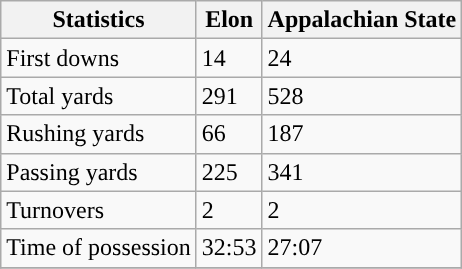<table class="wikitable">
<tr>
<th>Statistics</th>
<th>Elon</th>
<th>Appalachian State</th>
</tr>
<tr>
<td>First downs</td>
<td>14</td>
<td>24</td>
</tr>
<tr>
<td>Total yards</td>
<td>291</td>
<td>528</td>
</tr>
<tr>
<td>Rushing yards</td>
<td>66</td>
<td>187</td>
</tr>
<tr>
<td>Passing yards</td>
<td>225</td>
<td>341</td>
</tr>
<tr>
<td>Turnovers</td>
<td>2</td>
<td>2</td>
</tr>
<tr>
<td>Time of possession</td>
<td>32:53</td>
<td>27:07</td>
</tr>
<tr>
</tr>
</table>
